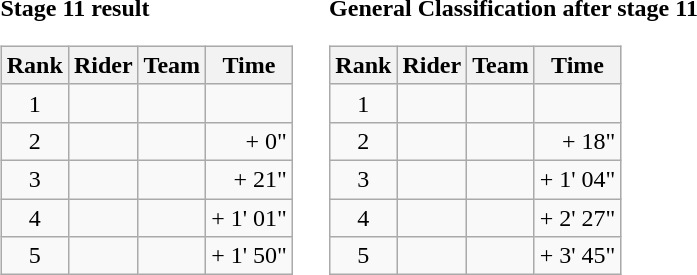<table>
<tr>
<td><strong>Stage 11 result</strong><br><table class="wikitable">
<tr>
<th scope="col">Rank</th>
<th scope="col">Rider</th>
<th scope="col">Team</th>
<th scope="col">Time</th>
</tr>
<tr>
<td style="text-align:center;">1</td>
<td></td>
<td></td>
<td style="text-align:right;"></td>
</tr>
<tr>
<td style="text-align:center;">2</td>
<td></td>
<td></td>
<td style="text-align:right;">+ 0"</td>
</tr>
<tr>
<td style="text-align:center;">3</td>
<td></td>
<td></td>
<td style="text-align:right;">+ 21"</td>
</tr>
<tr>
<td style="text-align:center;">4</td>
<td></td>
<td></td>
<td style="text-align:right;">+ 1' 01"</td>
</tr>
<tr>
<td style="text-align:center;">5</td>
<td></td>
<td></td>
<td style="text-align:right;">+ 1' 50"</td>
</tr>
</table>
</td>
<td></td>
<td><strong>General Classification after stage 11</strong><br><table class="wikitable">
<tr>
<th scope="col">Rank</th>
<th scope="col">Rider</th>
<th scope="col">Team</th>
<th scope="col">Time</th>
</tr>
<tr>
<td style="text-align:center;">1</td>
<td></td>
<td></td>
<td style="text-align:right;"></td>
</tr>
<tr>
<td style="text-align:center;">2</td>
<td></td>
<td></td>
<td style="text-align:right;">+ 18"</td>
</tr>
<tr>
<td style="text-align:center;">3</td>
<td></td>
<td></td>
<td style="text-align:right;">+ 1' 04"</td>
</tr>
<tr>
<td style="text-align:center;">4</td>
<td></td>
<td></td>
<td style="text-align:right;">+ 2' 27"</td>
</tr>
<tr>
<td style="text-align:center;">5</td>
<td></td>
<td></td>
<td style="text-align:right;">+ 3' 45"</td>
</tr>
</table>
</td>
</tr>
</table>
